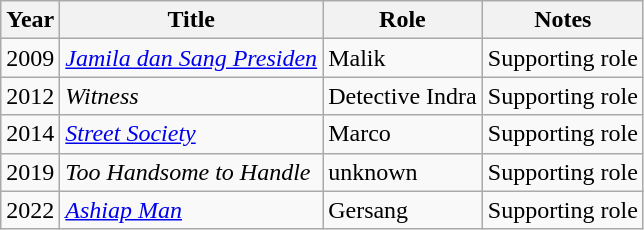<table class="wikitable">
<tr>
<th>Year</th>
<th>Title</th>
<th>Role</th>
<th>Notes</th>
</tr>
<tr>
<td>2009</td>
<td><em><a href='#'>Jamila dan Sang Presiden</a></em></td>
<td>Malik</td>
<td>Supporting role</td>
</tr>
<tr>
<td>2012</td>
<td><em>Witness</em></td>
<td>Detective Indra</td>
<td>Supporting role</td>
</tr>
<tr>
<td>2014</td>
<td><em><a href='#'>Street Society</a></em></td>
<td>Marco</td>
<td>Supporting role</td>
</tr>
<tr>
<td>2019</td>
<td><em>Too Handsome to Handle</em></td>
<td>unknown</td>
<td>Supporting role</td>
</tr>
<tr>
<td>2022</td>
<td><em><a href='#'>Ashiap Man</a></em></td>
<td>Gersang</td>
<td>Supporting role</td>
</tr>
</table>
